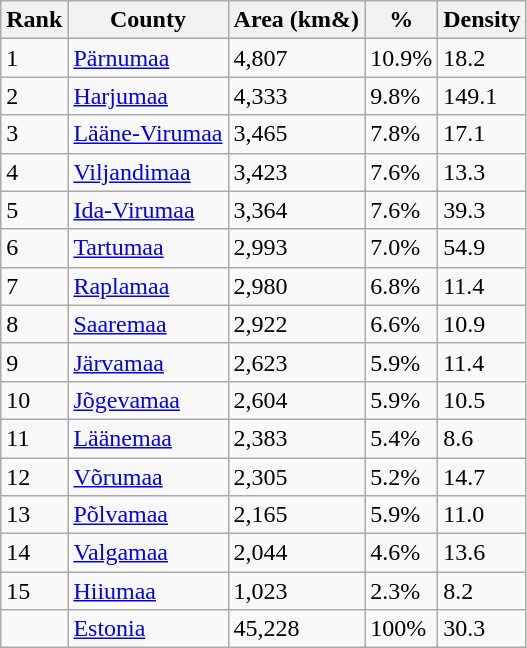<table class="wikitable">
<tr>
<th>Rank</th>
<th>County</th>
<th>Area (km&)</th>
<th>%</th>
<th>Density</th>
</tr>
<tr>
<td>1</td>
<td><a href='#'>Pärnumaa</a></td>
<td>4,807</td>
<td>10.9%</td>
<td>18.2</td>
</tr>
<tr>
<td>2</td>
<td><a href='#'>Harjumaa</a></td>
<td>4,333</td>
<td>9.8%</td>
<td>149.1</td>
</tr>
<tr>
<td>3</td>
<td><a href='#'>Lääne-Virumaa</a></td>
<td>3,465</td>
<td>7.8%</td>
<td>17.1</td>
</tr>
<tr>
<td>4</td>
<td><a href='#'>Viljandimaa</a></td>
<td>3,423</td>
<td>7.6%</td>
<td>13.3</td>
</tr>
<tr>
<td>5</td>
<td><a href='#'>Ida-Virumaa</a></td>
<td>3,364</td>
<td>7.6%</td>
<td>39.3</td>
</tr>
<tr>
<td>6</td>
<td><a href='#'>Tartumaa</a></td>
<td>2,993</td>
<td>7.0%</td>
<td>54.9</td>
</tr>
<tr>
<td>7</td>
<td><a href='#'>Raplamaa</a></td>
<td>2,980</td>
<td>6.8%</td>
<td>11.4</td>
</tr>
<tr>
<td>8</td>
<td><a href='#'>Saaremaa</a></td>
<td>2,922</td>
<td>6.6%</td>
<td>10.9</td>
</tr>
<tr>
<td>9</td>
<td><a href='#'>Järvamaa</a></td>
<td>2,623</td>
<td>5.9%</td>
<td>11.4</td>
</tr>
<tr>
<td>10</td>
<td><a href='#'>Jõgevamaa</a></td>
<td>2,604</td>
<td>5.9%</td>
<td>10.5</td>
</tr>
<tr>
<td>11</td>
<td><a href='#'>Läänemaa</a></td>
<td>2,383</td>
<td>5.4%</td>
<td>8.6</td>
</tr>
<tr>
<td>12</td>
<td><a href='#'>Võrumaa</a></td>
<td>2,305</td>
<td>5.2%</td>
<td>14.7</td>
</tr>
<tr>
<td>13</td>
<td><a href='#'>Põlvamaa</a></td>
<td>2,165</td>
<td>5.9%</td>
<td>11.0</td>
</tr>
<tr>
<td>14</td>
<td><a href='#'>Valgamaa</a></td>
<td>2,044</td>
<td>4.6%</td>
<td>13.6</td>
</tr>
<tr>
<td>15</td>
<td><a href='#'>Hiiumaa</a></td>
<td>1,023</td>
<td>2.3%</td>
<td>8.2</td>
</tr>
<tr>
<td></td>
<td><a href='#'>Estonia</a></td>
<td>45,228</td>
<td>100%</td>
<td>30.3</td>
</tr>
</table>
